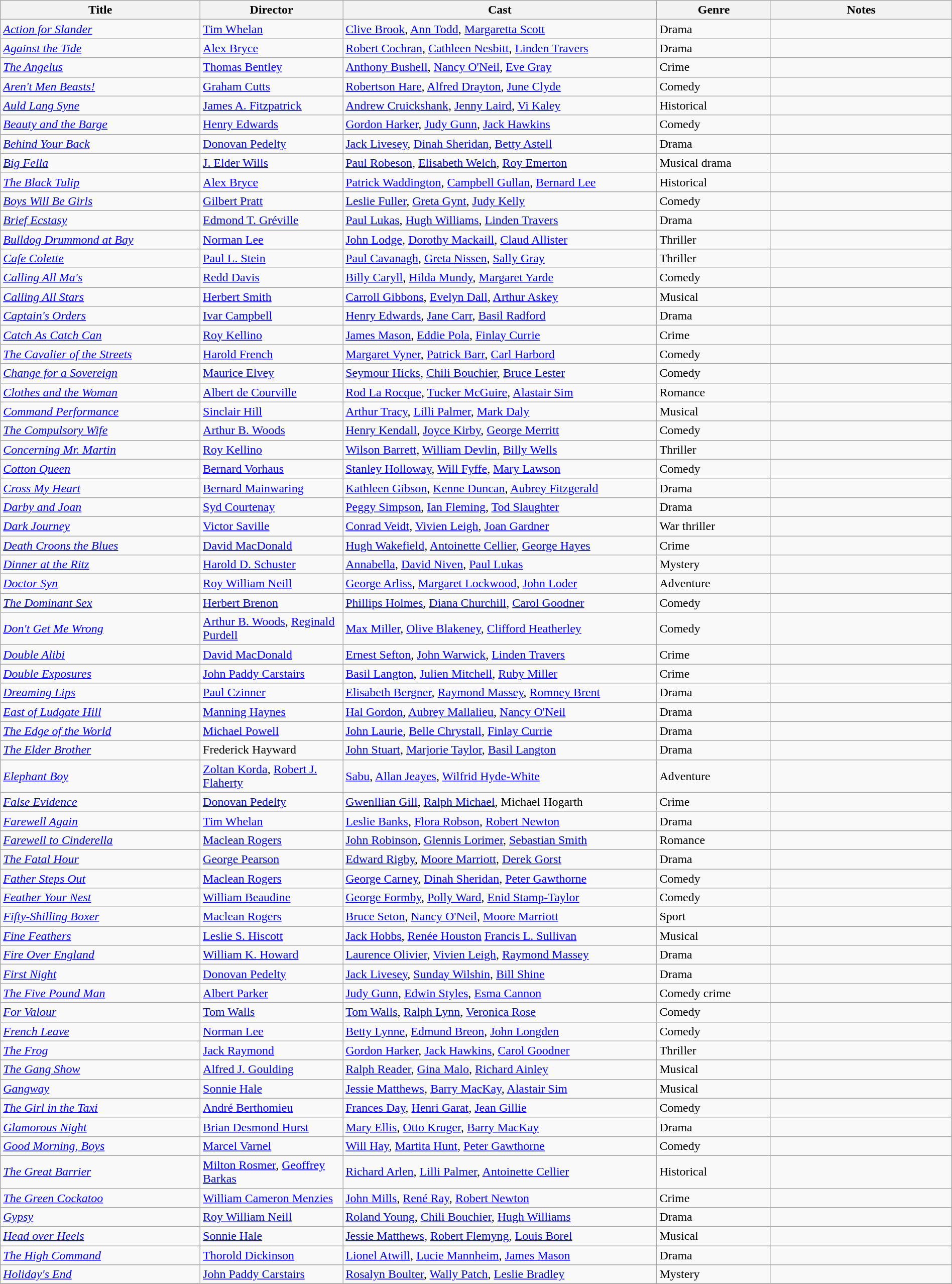<table class="wikitable" style="width:100%;">
<tr>
<th style="width:21%;">Title</th>
<th style="width:15%;">Director</th>
<th style="width:33%;">Cast</th>
<th style="width:12%;">Genre</th>
<th style="width:19%;">Notes</th>
</tr>
<tr>
<td><em><a href='#'>Action for Slander</a></em></td>
<td><a href='#'>Tim Whelan</a></td>
<td><a href='#'>Clive Brook</a>, <a href='#'>Ann Todd</a>, <a href='#'>Margaretta Scott</a></td>
<td>Drama</td>
<td></td>
</tr>
<tr>
<td><em><a href='#'>Against the Tide</a></em></td>
<td><a href='#'>Alex Bryce</a></td>
<td><a href='#'>Robert Cochran</a>, <a href='#'>Cathleen Nesbitt</a>, <a href='#'>Linden Travers</a></td>
<td>Drama</td>
<td></td>
</tr>
<tr>
<td><em><a href='#'>The Angelus</a></em></td>
<td><a href='#'>Thomas Bentley</a></td>
<td><a href='#'>Anthony Bushell</a>, <a href='#'>Nancy O'Neil</a>, <a href='#'>Eve Gray</a></td>
<td>Crime</td>
<td></td>
</tr>
<tr>
<td><em><a href='#'>Aren't Men Beasts!</a></em></td>
<td><a href='#'>Graham Cutts</a></td>
<td><a href='#'>Robertson Hare</a>, <a href='#'>Alfred Drayton</a>, <a href='#'>June Clyde</a></td>
<td>Comedy</td>
<td></td>
</tr>
<tr>
<td><em><a href='#'>Auld Lang Syne</a></em></td>
<td><a href='#'>James A. Fitzpatrick</a></td>
<td><a href='#'>Andrew Cruickshank</a>, <a href='#'>Jenny Laird</a>, <a href='#'>Vi Kaley</a></td>
<td>Historical</td>
<td></td>
</tr>
<tr>
<td><em><a href='#'>Beauty and the Barge</a></em></td>
<td><a href='#'>Henry Edwards</a></td>
<td><a href='#'>Gordon Harker</a>, <a href='#'>Judy Gunn</a>, <a href='#'>Jack Hawkins</a></td>
<td>Comedy</td>
<td></td>
</tr>
<tr>
<td><em><a href='#'>Behind Your Back</a></em></td>
<td><a href='#'>Donovan Pedelty</a></td>
<td><a href='#'>Jack Livesey</a>, <a href='#'>Dinah Sheridan</a>, <a href='#'>Betty Astell</a></td>
<td>Drama</td>
<td></td>
</tr>
<tr>
<td><em><a href='#'>Big Fella</a></em></td>
<td><a href='#'>J. Elder Wills</a></td>
<td><a href='#'>Paul Robeson</a>, <a href='#'>Elisabeth Welch</a>, <a href='#'>Roy Emerton</a></td>
<td>Musical drama</td>
<td></td>
</tr>
<tr>
<td><em><a href='#'>The Black Tulip</a></em></td>
<td><a href='#'>Alex Bryce</a></td>
<td><a href='#'>Patrick Waddington</a>, <a href='#'>Campbell Gullan</a>, <a href='#'>Bernard Lee</a></td>
<td>Historical</td>
<td></td>
</tr>
<tr>
<td><em><a href='#'>Boys Will Be Girls</a></em></td>
<td><a href='#'>Gilbert Pratt</a></td>
<td><a href='#'>Leslie Fuller</a>, <a href='#'>Greta Gynt</a>, <a href='#'>Judy Kelly</a></td>
<td>Comedy</td>
<td></td>
</tr>
<tr>
<td><em><a href='#'>Brief Ecstasy</a></em></td>
<td><a href='#'>Edmond T. Gréville</a></td>
<td><a href='#'>Paul Lukas</a>, <a href='#'>Hugh Williams</a>, <a href='#'>Linden Travers</a></td>
<td>Drama</td>
<td></td>
</tr>
<tr>
<td><em><a href='#'>Bulldog Drummond at Bay</a></em></td>
<td><a href='#'>Norman Lee</a></td>
<td><a href='#'>John Lodge</a>, <a href='#'>Dorothy Mackaill</a>, <a href='#'>Claud Allister</a></td>
<td>Thriller</td>
<td></td>
</tr>
<tr>
<td><em><a href='#'>Cafe Colette</a></em></td>
<td><a href='#'>Paul L. Stein</a></td>
<td><a href='#'>Paul Cavanagh</a>, <a href='#'>Greta Nissen</a>, <a href='#'>Sally Gray</a></td>
<td>Thriller</td>
<td></td>
</tr>
<tr>
<td><em><a href='#'>Calling All Ma's</a></em></td>
<td><a href='#'>Redd Davis</a></td>
<td><a href='#'>Billy Caryll</a>, <a href='#'>Hilda Mundy</a>, <a href='#'>Margaret Yarde</a></td>
<td>Comedy</td>
<td></td>
</tr>
<tr>
<td><em><a href='#'>Calling All Stars</a></em></td>
<td><a href='#'>Herbert Smith</a></td>
<td><a href='#'>Carroll Gibbons</a>, <a href='#'>Evelyn Dall</a>, <a href='#'>Arthur Askey</a></td>
<td>Musical</td>
<td></td>
</tr>
<tr>
<td><em><a href='#'>Captain's Orders</a></em></td>
<td><a href='#'>Ivar Campbell</a></td>
<td><a href='#'>Henry Edwards</a>, <a href='#'>Jane Carr</a>, <a href='#'>Basil Radford</a></td>
<td>Drama</td>
<td></td>
</tr>
<tr>
<td><em><a href='#'>Catch As Catch Can</a></em></td>
<td><a href='#'>Roy Kellino</a></td>
<td><a href='#'>James Mason</a>, <a href='#'>Eddie Pola</a>, <a href='#'>Finlay Currie</a></td>
<td>Crime</td>
<td></td>
</tr>
<tr>
<td><em><a href='#'>The Cavalier of the Streets</a></em></td>
<td><a href='#'>Harold French</a></td>
<td><a href='#'>Margaret Vyner</a>, <a href='#'>Patrick Barr</a>, <a href='#'>Carl Harbord</a></td>
<td>Comedy</td>
<td></td>
</tr>
<tr>
<td><em><a href='#'>Change for a Sovereign</a></em></td>
<td><a href='#'>Maurice Elvey</a></td>
<td><a href='#'>Seymour Hicks</a>, <a href='#'>Chili Bouchier</a>, <a href='#'>Bruce Lester</a></td>
<td>Comedy</td>
<td></td>
</tr>
<tr>
<td><em><a href='#'>Clothes and the Woman</a></em></td>
<td><a href='#'>Albert de Courville</a></td>
<td><a href='#'>Rod La Rocque</a>, <a href='#'>Tucker McGuire</a>, <a href='#'>Alastair Sim</a></td>
<td>Romance</td>
<td></td>
</tr>
<tr>
<td><em><a href='#'>Command Performance</a></em></td>
<td><a href='#'>Sinclair Hill</a></td>
<td><a href='#'>Arthur Tracy</a>, <a href='#'>Lilli Palmer</a>, <a href='#'>Mark Daly</a></td>
<td>Musical</td>
<td></td>
</tr>
<tr>
<td><em><a href='#'>The Compulsory Wife</a></em></td>
<td><a href='#'>Arthur B. Woods</a></td>
<td><a href='#'>Henry Kendall</a>, <a href='#'>Joyce Kirby</a>, <a href='#'>George Merritt</a></td>
<td>Comedy</td>
<td></td>
</tr>
<tr>
<td><em><a href='#'>Concerning Mr. Martin</a></em></td>
<td><a href='#'>Roy Kellino</a></td>
<td><a href='#'>Wilson Barrett</a>, <a href='#'>William Devlin</a>, <a href='#'>Billy Wells</a></td>
<td>Thriller</td>
<td></td>
</tr>
<tr>
<td><em><a href='#'>Cotton Queen</a></em></td>
<td><a href='#'>Bernard Vorhaus</a></td>
<td><a href='#'>Stanley Holloway</a>, <a href='#'>Will Fyffe</a>, <a href='#'>Mary Lawson</a></td>
<td>Comedy</td>
<td></td>
</tr>
<tr>
<td><em><a href='#'>Cross My Heart</a></em></td>
<td><a href='#'>Bernard Mainwaring</a></td>
<td><a href='#'>Kathleen Gibson</a>, <a href='#'>Kenne Duncan</a>, <a href='#'>Aubrey Fitzgerald</a></td>
<td>Drama</td>
<td></td>
</tr>
<tr>
<td><em><a href='#'>Darby and Joan</a></em></td>
<td><a href='#'>Syd Courtenay</a></td>
<td><a href='#'>Peggy Simpson</a>, <a href='#'>Ian Fleming</a>, <a href='#'>Tod Slaughter</a></td>
<td>Drama</td>
<td></td>
</tr>
<tr>
<td><em><a href='#'>Dark Journey</a></em></td>
<td><a href='#'>Victor Saville</a></td>
<td><a href='#'>Conrad Veidt</a>, <a href='#'>Vivien Leigh</a>, <a href='#'>Joan Gardner</a></td>
<td>War thriller</td>
<td></td>
</tr>
<tr>
<td><em><a href='#'>Death Croons the Blues</a></em></td>
<td><a href='#'>David MacDonald</a></td>
<td><a href='#'>Hugh Wakefield</a>, <a href='#'>Antoinette Cellier</a>, <a href='#'>George Hayes</a></td>
<td>Crime</td>
<td></td>
</tr>
<tr>
<td><em><a href='#'>Dinner at the Ritz</a></em></td>
<td><a href='#'>Harold D. Schuster</a></td>
<td><a href='#'>Annabella</a>, <a href='#'>David Niven</a>, <a href='#'>Paul Lukas</a></td>
<td>Mystery</td>
<td></td>
</tr>
<tr>
<td><em><a href='#'>Doctor Syn</a></em></td>
<td><a href='#'>Roy William Neill</a></td>
<td><a href='#'>George Arliss</a>, <a href='#'>Margaret Lockwood</a>, <a href='#'>John Loder</a></td>
<td>Adventure</td>
<td></td>
</tr>
<tr>
<td><em><a href='#'>The Dominant Sex</a></em></td>
<td><a href='#'>Herbert Brenon</a></td>
<td><a href='#'>Phillips Holmes</a>, <a href='#'>Diana Churchill</a>, <a href='#'>Carol Goodner</a></td>
<td>Comedy</td>
<td></td>
</tr>
<tr>
<td><em><a href='#'>Don't Get Me Wrong</a></em></td>
<td><a href='#'>Arthur B. Woods</a>, <a href='#'>Reginald Purdell</a></td>
<td><a href='#'>Max Miller</a>, <a href='#'>Olive Blakeney</a>, <a href='#'>Clifford Heatherley</a></td>
<td>Comedy</td>
<td></td>
</tr>
<tr>
<td><em><a href='#'>Double Alibi</a></em></td>
<td><a href='#'>David MacDonald</a></td>
<td><a href='#'>Ernest Sefton</a>, <a href='#'>John Warwick</a>, <a href='#'>Linden Travers</a></td>
<td>Crime</td>
<td></td>
</tr>
<tr>
<td><em><a href='#'>Double Exposures</a></em></td>
<td><a href='#'>John Paddy Carstairs</a></td>
<td><a href='#'>Basil Langton</a>, <a href='#'>Julien Mitchell</a>, <a href='#'>Ruby Miller</a></td>
<td>Crime</td>
<td></td>
</tr>
<tr>
<td><em><a href='#'>Dreaming Lips</a></em></td>
<td><a href='#'>Paul Czinner</a></td>
<td><a href='#'>Elisabeth Bergner</a>, <a href='#'>Raymond Massey</a>, <a href='#'>Romney Brent</a></td>
<td>Drama</td>
<td></td>
</tr>
<tr>
<td><em><a href='#'>East of Ludgate Hill</a></em></td>
<td><a href='#'>Manning Haynes</a></td>
<td><a href='#'>Hal Gordon</a>, <a href='#'>Aubrey Mallalieu</a>, <a href='#'>Nancy O'Neil</a></td>
<td>Drama</td>
<td></td>
</tr>
<tr>
<td><em><a href='#'>The Edge of the World</a></em></td>
<td><a href='#'>Michael Powell</a></td>
<td><a href='#'>John Laurie</a>, <a href='#'>Belle Chrystall</a>, <a href='#'>Finlay Currie</a></td>
<td>Drama</td>
<td></td>
</tr>
<tr>
<td><em><a href='#'>The Elder Brother</a></em></td>
<td>Frederick Hayward</td>
<td><a href='#'>John Stuart</a>, <a href='#'>Marjorie Taylor</a>, <a href='#'>Basil Langton</a></td>
<td>Drama</td>
<td></td>
</tr>
<tr>
<td><em><a href='#'>Elephant Boy</a></em></td>
<td><a href='#'>Zoltan Korda</a>, <a href='#'>Robert J. Flaherty</a></td>
<td><a href='#'>Sabu</a>, <a href='#'>Allan Jeayes</a>, <a href='#'>Wilfrid Hyde-White</a></td>
<td>Adventure</td>
<td></td>
</tr>
<tr>
<td><em><a href='#'>False Evidence</a></em></td>
<td><a href='#'>Donovan Pedelty</a></td>
<td><a href='#'>Gwenllian Gill</a>, <a href='#'>Ralph Michael</a>, Michael Hogarth</td>
<td>Crime</td>
<td></td>
</tr>
<tr>
<td><em><a href='#'>Farewell Again</a></em></td>
<td><a href='#'>Tim Whelan</a></td>
<td><a href='#'>Leslie Banks</a>, <a href='#'>Flora Robson</a>, <a href='#'>Robert Newton</a></td>
<td>Drama</td>
<td></td>
</tr>
<tr>
<td><em><a href='#'>Farewell to Cinderella</a></em></td>
<td><a href='#'>Maclean Rogers</a></td>
<td><a href='#'>John Robinson</a>, <a href='#'>Glennis Lorimer</a>, <a href='#'>Sebastian Smith</a></td>
<td>Romance</td>
<td></td>
</tr>
<tr>
<td><em><a href='#'>The Fatal Hour</a></em></td>
<td><a href='#'>George Pearson</a></td>
<td><a href='#'>Edward Rigby</a>, <a href='#'>Moore Marriott</a>, <a href='#'>Derek Gorst</a></td>
<td>Drama</td>
<td></td>
</tr>
<tr>
<td><em><a href='#'>Father Steps Out</a></em></td>
<td><a href='#'>Maclean Rogers</a></td>
<td><a href='#'>George Carney</a>, <a href='#'>Dinah Sheridan</a>, <a href='#'>Peter Gawthorne</a></td>
<td>Comedy</td>
<td></td>
</tr>
<tr>
<td><em><a href='#'>Feather Your Nest</a></em></td>
<td><a href='#'>William Beaudine</a></td>
<td><a href='#'>George Formby</a>, <a href='#'>Polly Ward</a>, <a href='#'>Enid Stamp-Taylor</a></td>
<td>Comedy</td>
<td></td>
</tr>
<tr>
<td><em><a href='#'>Fifty-Shilling Boxer</a></em></td>
<td><a href='#'>Maclean Rogers</a></td>
<td><a href='#'>Bruce Seton</a>, <a href='#'>Nancy O'Neil</a>, <a href='#'>Moore Marriott</a></td>
<td>Sport</td>
<td></td>
</tr>
<tr>
<td><em><a href='#'>Fine Feathers</a></em></td>
<td><a href='#'>Leslie S. Hiscott</a></td>
<td><a href='#'>Jack Hobbs</a>, <a href='#'>Renée Houston</a> <a href='#'>Francis L. Sullivan</a></td>
<td>Musical</td>
<td></td>
</tr>
<tr>
<td><em><a href='#'>Fire Over England</a></em></td>
<td><a href='#'>William K. Howard</a></td>
<td><a href='#'>Laurence Olivier</a>, <a href='#'>Vivien Leigh</a>, <a href='#'>Raymond Massey</a></td>
<td>Drama</td>
<td></td>
</tr>
<tr>
<td><em><a href='#'>First Night</a></em></td>
<td><a href='#'>Donovan Pedelty</a></td>
<td><a href='#'>Jack Livesey</a>, <a href='#'>Sunday Wilshin</a>, <a href='#'>Bill Shine</a></td>
<td>Drama</td>
<td></td>
</tr>
<tr>
<td><em><a href='#'>The Five Pound Man</a></em></td>
<td><a href='#'>Albert Parker</a></td>
<td><a href='#'>Judy Gunn</a>, <a href='#'>Edwin Styles</a>, <a href='#'>Esma Cannon</a></td>
<td>Comedy crime</td>
<td></td>
</tr>
<tr>
<td><em><a href='#'>For Valour</a></em></td>
<td><a href='#'>Tom Walls</a></td>
<td><a href='#'>Tom Walls</a>, <a href='#'>Ralph Lynn</a>, <a href='#'>Veronica Rose</a></td>
<td>Comedy</td>
<td></td>
</tr>
<tr>
<td><em><a href='#'>French Leave</a></em></td>
<td><a href='#'>Norman Lee</a></td>
<td><a href='#'>Betty Lynne</a>, <a href='#'>Edmund Breon</a>, <a href='#'>John Longden</a></td>
<td>Comedy</td>
<td></td>
</tr>
<tr>
<td><em><a href='#'>The Frog</a></em></td>
<td><a href='#'>Jack Raymond</a></td>
<td><a href='#'>Gordon Harker</a>, <a href='#'>Jack Hawkins</a>, <a href='#'>Carol Goodner</a></td>
<td>Thriller</td>
<td></td>
</tr>
<tr>
<td><em><a href='#'>The Gang Show</a></em></td>
<td><a href='#'>Alfred J. Goulding</a></td>
<td><a href='#'>Ralph Reader</a>, <a href='#'>Gina Malo</a>, <a href='#'>Richard Ainley</a></td>
<td>Musical</td>
<td></td>
</tr>
<tr>
<td><em><a href='#'>Gangway</a></em></td>
<td><a href='#'>Sonnie Hale</a></td>
<td><a href='#'>Jessie Matthews</a>, <a href='#'>Barry MacKay</a>, <a href='#'>Alastair Sim</a></td>
<td>Musical</td>
<td></td>
</tr>
<tr>
<td><em><a href='#'>The Girl in the Taxi</a></em></td>
<td><a href='#'>André Berthomieu</a></td>
<td><a href='#'>Frances Day</a>, <a href='#'>Henri Garat</a>, <a href='#'>Jean Gillie</a></td>
<td>Comedy</td>
<td></td>
</tr>
<tr>
<td><em><a href='#'>Glamorous Night</a></em></td>
<td><a href='#'>Brian Desmond Hurst</a></td>
<td><a href='#'>Mary Ellis</a>, <a href='#'>Otto Kruger</a>, <a href='#'>Barry MacKay</a></td>
<td>Drama</td>
<td></td>
</tr>
<tr>
<td><em><a href='#'>Good Morning, Boys</a></em></td>
<td><a href='#'>Marcel Varnel</a></td>
<td><a href='#'>Will Hay</a>, <a href='#'>Martita Hunt</a>, <a href='#'>Peter Gawthorne</a></td>
<td>Comedy</td>
<td></td>
</tr>
<tr>
<td><em><a href='#'>The Great Barrier</a></em></td>
<td><a href='#'>Milton Rosmer</a>, <a href='#'>Geoffrey Barkas</a></td>
<td><a href='#'>Richard Arlen</a>, <a href='#'>Lilli Palmer</a>, <a href='#'>Antoinette Cellier</a></td>
<td>Historical</td>
<td></td>
</tr>
<tr>
<td><em><a href='#'>The Green Cockatoo</a></em></td>
<td><a href='#'>William Cameron Menzies</a></td>
<td><a href='#'>John Mills</a>, <a href='#'>René Ray</a>, <a href='#'>Robert Newton</a></td>
<td>Crime</td>
<td></td>
</tr>
<tr>
<td><em><a href='#'>Gypsy</a></em></td>
<td><a href='#'>Roy William Neill</a></td>
<td><a href='#'>Roland Young</a>, <a href='#'>Chili Bouchier</a>, <a href='#'>Hugh Williams</a></td>
<td>Drama</td>
<td></td>
</tr>
<tr>
<td><em><a href='#'>Head over Heels</a></em></td>
<td><a href='#'>Sonnie Hale</a></td>
<td><a href='#'>Jessie Matthews</a>, <a href='#'>Robert Flemyng</a>, <a href='#'>Louis Borel</a></td>
<td>Musical</td>
<td></td>
</tr>
<tr>
<td><em><a href='#'>The High Command</a></em></td>
<td><a href='#'>Thorold Dickinson</a></td>
<td><a href='#'>Lionel Atwill</a>, <a href='#'>Lucie Mannheim</a>, <a href='#'>James Mason</a></td>
<td>Drama</td>
<td></td>
</tr>
<tr>
<td><em><a href='#'>Holiday's End</a></em></td>
<td><a href='#'>John Paddy Carstairs</a></td>
<td><a href='#'>Rosalyn Boulter</a>, <a href='#'>Wally Patch</a>, <a href='#'>Leslie Bradley</a></td>
<td>Mystery</td>
<td></td>
</tr>
<tr>
</tr>
</table>
